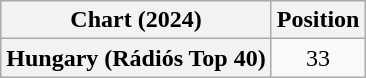<table class="wikitable sortable plainrowheaders" style="text-align:center">
<tr>
<th>Chart (2024)</th>
<th>Position</th>
</tr>
<tr>
<th scope="row">Hungary (Rádiós Top 40)</th>
<td>33</td>
</tr>
</table>
